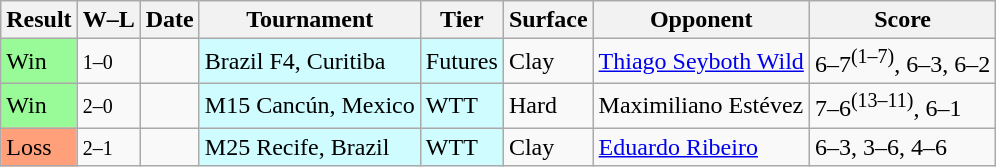<table class="sortable wikitable">
<tr>
<th>Result</th>
<th class="unsortable">W–L</th>
<th>Date</th>
<th>Tournament</th>
<th>Tier</th>
<th>Surface</th>
<th>Opponent</th>
<th class="unsortable">Score</th>
</tr>
<tr>
<td bgcolor=98FB98>Win</td>
<td><small>1–0</small></td>
<td></td>
<td style="background:#cffcff;">Brazil F4, Curitiba</td>
<td style="background:#cffcff;">Futures</td>
<td>Clay</td>
<td> <a href='#'>Thiago Seyboth Wild</a></td>
<td>6–7<sup>(1–7)</sup>, 6–3, 6–2</td>
</tr>
<tr>
<td bgcolor=98FB98>Win</td>
<td><small>2–0</small></td>
<td></td>
<td style="background:#cffcff;">M15 Cancún, Mexico</td>
<td style="background:#cffcff;">WTT</td>
<td>Hard</td>
<td> Maximiliano Estévez</td>
<td>7–6<sup>(13–11)</sup>, 6–1</td>
</tr>
<tr>
<td bgcolor=ffA07a>Loss</td>
<td><small>2–1</small></td>
<td></td>
<td style="background:#cffcff;">M25 Recife, Brazil</td>
<td style="background:#cffcff;">WTT</td>
<td>Clay</td>
<td> <a href='#'>Eduardo Ribeiro</a></td>
<td>6–3, 3–6, 4–6</td>
</tr>
</table>
